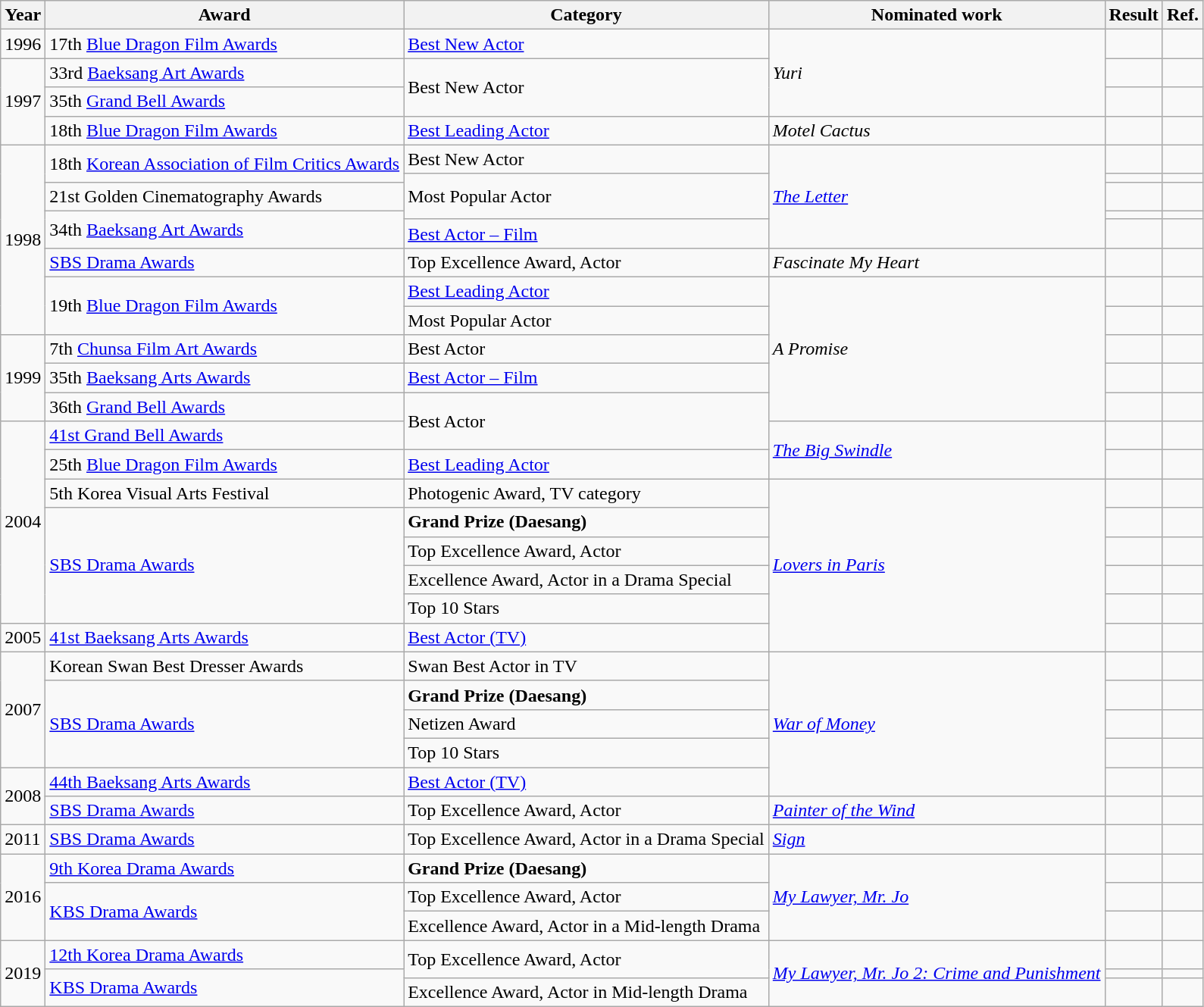<table class="wikitable sortable">
<tr>
<th>Year</th>
<th>Award</th>
<th>Category</th>
<th>Nominated work</th>
<th>Result</th>
<th>Ref.</th>
</tr>
<tr>
<td>1996</td>
<td>17th <a href='#'>Blue Dragon Film Awards</a></td>
<td><a href='#'>Best New Actor</a></td>
<td rowspan="3"><em>Yuri</em></td>
<td></td>
<td></td>
</tr>
<tr>
<td rowspan=3>1997</td>
<td>33rd <a href='#'>Baeksang Art Awards</a></td>
<td rowspan="2">Best New Actor</td>
<td></td>
<td></td>
</tr>
<tr>
<td>35th <a href='#'>Grand Bell Awards</a></td>
<td></td>
<td></td>
</tr>
<tr>
<td>18th <a href='#'>Blue Dragon Film Awards</a></td>
<td><a href='#'>Best Leading Actor</a></td>
<td><em>Motel Cactus</em></td>
<td></td>
<td></td>
</tr>
<tr>
<td rowspan="8">1998</td>
<td rowspan="2">18th <a href='#'>Korean Association of Film Critics Awards</a></td>
<td>Best New Actor</td>
<td rowspan="5"><em><a href='#'>The Letter</a></em></td>
<td></td>
<td></td>
</tr>
<tr>
<td rowspan="3">Most Popular Actor</td>
<td></td>
<td></td>
</tr>
<tr>
<td>21st Golden Cinematography Awards</td>
<td></td>
<td></td>
</tr>
<tr>
<td rowspan="2">34th <a href='#'>Baeksang Art Awards</a></td>
<td></td>
<td></td>
</tr>
<tr>
<td><a href='#'>Best Actor – Film</a></td>
<td></td>
<td></td>
</tr>
<tr>
<td><a href='#'>SBS Drama Awards</a></td>
<td>Top Excellence Award, Actor</td>
<td><em>Fascinate My Heart</em></td>
<td></td>
<td></td>
</tr>
<tr>
<td rowspan="2">19th <a href='#'>Blue Dragon Film Awards</a></td>
<td><a href='#'>Best Leading Actor</a></td>
<td rowspan="5"><em>A Promise</em></td>
<td></td>
<td></td>
</tr>
<tr>
<td>Most Popular Actor</td>
<td></td>
<td></td>
</tr>
<tr>
<td rowspan=3>1999</td>
<td>7th <a href='#'>Chunsa Film Art Awards</a></td>
<td>Best Actor</td>
<td></td>
<td></td>
</tr>
<tr>
<td>35th <a href='#'>Baeksang Arts Awards</a></td>
<td><a href='#'>Best Actor – Film</a></td>
<td></td>
<td></td>
</tr>
<tr>
<td>36th <a href='#'>Grand Bell Awards</a></td>
<td rowspan="2">Best Actor</td>
<td></td>
<td></td>
</tr>
<tr>
<td rowspan="7">2004</td>
<td><a href='#'>41st Grand Bell Awards</a></td>
<td rowspan="2"><em><a href='#'>The Big Swindle</a></em></td>
<td></td>
<td></td>
</tr>
<tr>
<td>25th <a href='#'>Blue Dragon Film Awards</a></td>
<td><a href='#'>Best Leading Actor</a></td>
<td></td>
<td></td>
</tr>
<tr>
<td>5th Korea Visual Arts Festival</td>
<td>Photogenic Award, TV category</td>
<td rowspan="6"><em><a href='#'>Lovers in Paris</a></em></td>
<td></td>
<td></td>
</tr>
<tr>
<td rowspan=4><a href='#'>SBS Drama Awards</a></td>
<td><strong>Grand Prize (Daesang)</strong></td>
<td></td>
<td></td>
</tr>
<tr>
<td>Top Excellence Award, Actor</td>
<td></td>
<td></td>
</tr>
<tr>
<td>Excellence Award, Actor in a Drama Special</td>
<td></td>
<td></td>
</tr>
<tr>
<td>Top 10 Stars</td>
<td></td>
<td></td>
</tr>
<tr>
<td>2005</td>
<td><a href='#'>41st Baeksang Arts Awards</a></td>
<td><a href='#'>Best Actor (TV)</a></td>
<td></td>
<td></td>
</tr>
<tr>
<td rowspan=4>2007</td>
<td>Korean Swan Best Dresser Awards</td>
<td>Swan Best Actor in TV</td>
<td rowspan=5><em><a href='#'>War of Money</a></em></td>
<td></td>
<td></td>
</tr>
<tr>
<td rowspan=3><a href='#'>SBS Drama Awards</a></td>
<td><strong>Grand Prize (Daesang)</strong></td>
<td></td>
<td></td>
</tr>
<tr>
<td>Netizen Award</td>
<td></td>
<td></td>
</tr>
<tr>
<td>Top 10 Stars</td>
<td></td>
<td></td>
</tr>
<tr>
<td rowspan=2>2008</td>
<td><a href='#'>44th Baeksang Arts Awards</a></td>
<td><a href='#'>Best Actor (TV)</a></td>
<td></td>
<td></td>
</tr>
<tr>
<td><a href='#'>SBS Drama Awards</a></td>
<td>Top Excellence Award, Actor</td>
<td><em><a href='#'>Painter of the Wind</a></em></td>
<td></td>
<td></td>
</tr>
<tr>
<td>2011</td>
<td><a href='#'>SBS Drama Awards</a></td>
<td>Top Excellence Award, Actor in a Drama Special</td>
<td><em><a href='#'>Sign</a></em></td>
<td></td>
<td></td>
</tr>
<tr>
<td rowspan="3">2016</td>
<td><a href='#'>9th Korea Drama Awards</a></td>
<td><strong>Grand Prize (Daesang)</strong></td>
<td rowspan="3"><em><a href='#'>My Lawyer, Mr. Jo</a></em></td>
<td></td>
<td></td>
</tr>
<tr>
<td rowspan="2"><a href='#'>KBS Drama Awards</a></td>
<td>Top Excellence Award, Actor</td>
<td></td>
<td></td>
</tr>
<tr>
<td>Excellence Award, Actor in a Mid-length Drama</td>
<td></td>
<td></td>
</tr>
<tr>
<td rowspan="3">2019</td>
<td><a href='#'>12th Korea Drama Awards</a></td>
<td rowspan="2">Top Excellence Award, Actor</td>
<td rowspan="3"><em><a href='#'>My Lawyer, Mr. Jo 2: Crime and Punishment</a></em></td>
<td></td>
<td></td>
</tr>
<tr>
<td rowspan="2"><a href='#'>KBS Drama Awards</a></td>
<td></td>
<td></td>
</tr>
<tr>
<td>Excellence Award, Actor in Mid-length Drama</td>
<td></td>
<td></td>
</tr>
</table>
